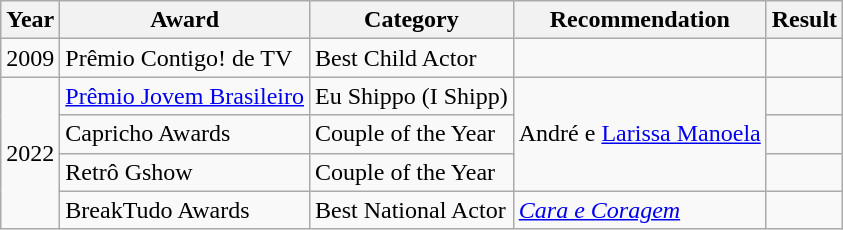<table class="wikitable">
<tr>
<th>Year</th>
<th>Award</th>
<th>Category</th>
<th>Recommendation</th>
<th>Result</th>
</tr>
<tr>
<td>2009</td>
<td>Prêmio Contigo! de TV</td>
<td>Best Child Actor</td>
<td></td>
<td></td>
</tr>
<tr>
<td rowspan="4">2022</td>
<td><a href='#'>Prêmio Jovem Brasileiro</a></td>
<td>Eu Shippo (I Shipp)</td>
<td rowspan="3"><div> André e <a href='#'>Larissa Manoela</a> </div></td>
<td></td>
</tr>
<tr>
<td>Capricho Awards</td>
<td>Couple of the Year</td>
<td></td>
</tr>
<tr>
<td>Retrô Gshow</td>
<td>Couple of the Year</td>
<td></td>
</tr>
<tr>
<td>BreakTudo Awards</td>
<td>Best National Actor</td>
<td><div><em><a href='#'>Cara e Coragem</a></em></div></td>
<td></td>
</tr>
</table>
